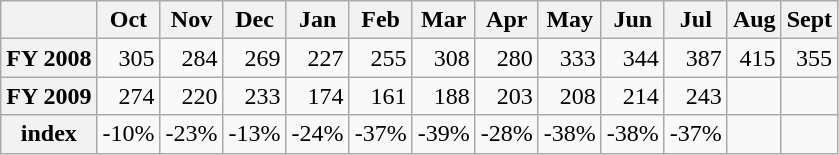<table class="wikitable">
<tr>
<th> </th>
<th>Oct</th>
<th>Nov</th>
<th>Dec</th>
<th>Jan</th>
<th>Feb</th>
<th>Mar</th>
<th>Apr</th>
<th>May</th>
<th>Jun</th>
<th>Jul</th>
<th>Aug</th>
<th>Sept</th>
</tr>
<tr>
<th>FY 2008</th>
<td align="right">305</td>
<td align="right">284</td>
<td align="right">269</td>
<td align="right">227</td>
<td align="right">255</td>
<td align="right">308</td>
<td align="right">280</td>
<td align="right">333</td>
<td align="right">344</td>
<td align="right">387</td>
<td align="right">415</td>
<td align="right">355</td>
</tr>
<tr>
<th>FY 2009</th>
<td align="right">274</td>
<td align="right">220</td>
<td align="right">233</td>
<td align="right">174</td>
<td align="right">161</td>
<td align="right">188</td>
<td align="right">203</td>
<td align="right">208</td>
<td align="right">214</td>
<td align="right">243</td>
<td> </td>
<td> </td>
</tr>
<tr>
<th>index</th>
<td align="right">-10%</td>
<td align="right">-23%</td>
<td align="right">-13%</td>
<td align="right">-24%</td>
<td align="right">-37%</td>
<td align="right">-39%</td>
<td align="right">-28%</td>
<td align="right">-38%</td>
<td align="right">-38%</td>
<td align="right">-37%</td>
<td> </td>
<td> </td>
</tr>
</table>
